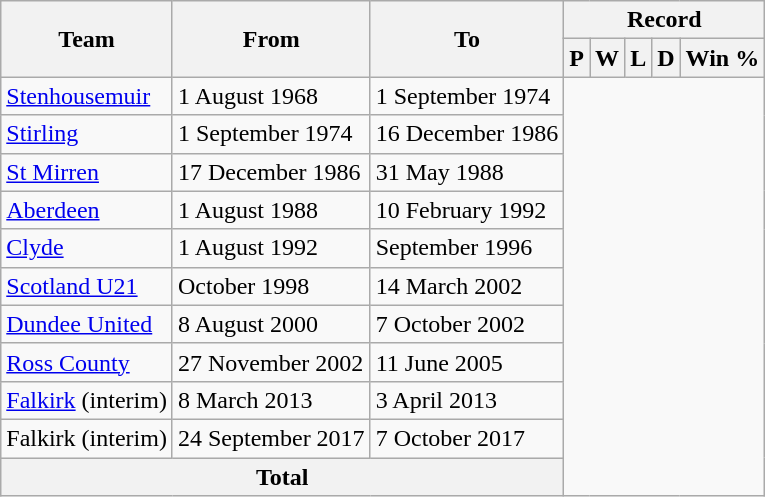<table class="wikitable" style="text-align: center;">
<tr>
<th rowspan="2">Team</th>
<th rowspan="2">From</th>
<th rowspan="2">To</th>
<th colspan="5">Record</th>
</tr>
<tr>
<th>P</th>
<th>W</th>
<th>L</th>
<th>D</th>
<th>Win %</th>
</tr>
<tr>
<td align=left><a href='#'>Stenhousemuir</a></td>
<td align=left>1 August 1968</td>
<td align=left>1 September 1974<br></td>
</tr>
<tr>
<td align=left><a href='#'>Stirling</a></td>
<td align=left>1 September 1974</td>
<td align=left>16 December 1986<br></td>
</tr>
<tr>
<td align=left><a href='#'>St Mirren</a></td>
<td align=left>17 December 1986</td>
<td align=left>31 May 1988<br></td>
</tr>
<tr>
<td align=left><a href='#'>Aberdeen</a></td>
<td align=left>1 August 1988</td>
<td align=left>10 February 1992<br></td>
</tr>
<tr>
<td align=left><a href='#'>Clyde</a></td>
<td align=left>1 August 1992</td>
<td align=left>September 1996<br></td>
</tr>
<tr>
<td align=left><a href='#'>Scotland U21</a></td>
<td align=left>October 1998</td>
<td align=left>14 March 2002<br></td>
</tr>
<tr>
<td align=left><a href='#'>Dundee United</a></td>
<td align=left>8 August 2000</td>
<td align=left>7 October 2002<br></td>
</tr>
<tr>
<td align=left><a href='#'>Ross County</a></td>
<td align=left>27 November 2002</td>
<td align=left>11 June 2005<br></td>
</tr>
<tr>
<td align=left><a href='#'>Falkirk</a> (interim)</td>
<td align=left>8 March 2013</td>
<td align=left>3 April 2013<br></td>
</tr>
<tr>
<td align=left>Falkirk (interim)</td>
<td align=left>24 September 2017</td>
<td align=left>7 October 2017<br></td>
</tr>
<tr>
<th colspan=3>Total<br></th>
</tr>
</table>
